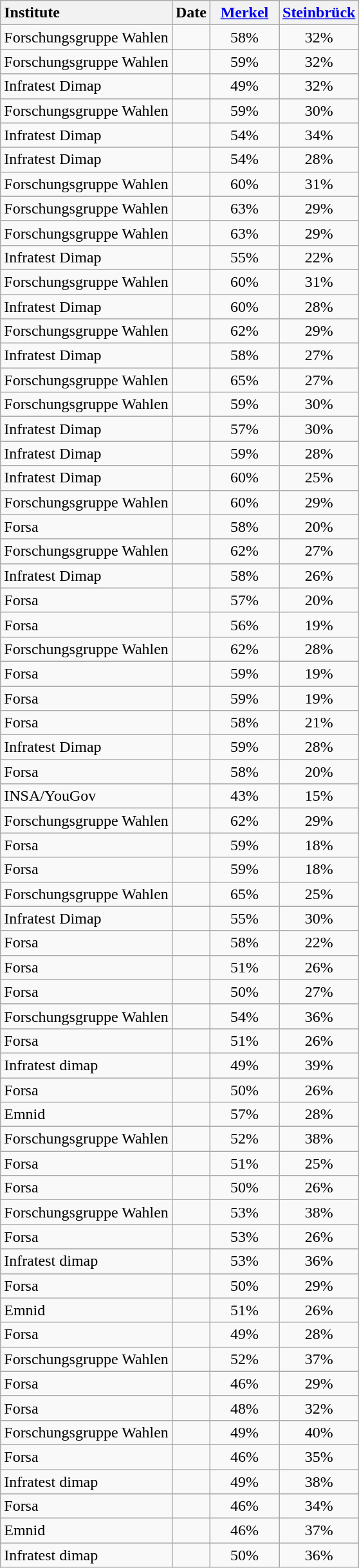<table class="wikitable sortable" style="text-align:center">
<tr>
<th style="text-align:left;">Institute<br></th>
<th style="text-align:left;">Date</th>
<th style="width:4em"><a href='#'>Merkel</a><br></th>
<th style="width:4em"><a href='#'>Steinbrück</a><br></th>
</tr>
<tr>
<td style="text-align:left;">Forschungsgruppe Wahlen</td>
<td></td>
<td>58%</td>
<td>32%</td>
</tr>
<tr>
<td style="text-align:left;">Forschungsgruppe Wahlen</td>
<td></td>
<td>59%</td>
<td>32%</td>
</tr>
<tr>
<td style="text-align:left;">Infratest Dimap</td>
<td></td>
<td>49%</td>
<td>32%</td>
</tr>
<tr>
<td style="text-align:left;">Forschungsgruppe Wahlen</td>
<td></td>
<td>59%</td>
<td>30%</td>
</tr>
<tr>
<td style="text-align:left;">Infratest Dimap</td>
<td></td>
<td>54%</td>
<td>34%</td>
</tr>
<tr>
</tr>
<tr>
<td style="text-align:left;">Infratest Dimap</td>
<td></td>
<td>54%</td>
<td>28%</td>
</tr>
<tr>
<td style="text-align:left;">Forschungsgruppe Wahlen</td>
<td></td>
<td>60%</td>
<td>31%</td>
</tr>
<tr>
<td style="text-align:left;">Forschungsgruppe Wahlen</td>
<td></td>
<td>63%</td>
<td>29%</td>
</tr>
<tr>
<td style="text-align:left;">Forschungsgruppe Wahlen</td>
<td></td>
<td>63%</td>
<td>29%</td>
</tr>
<tr>
<td style="text-align:left;">Infratest Dimap</td>
<td></td>
<td>55%</td>
<td>22%</td>
</tr>
<tr>
<td style="text-align:left;">Forschungsgruppe Wahlen</td>
<td></td>
<td>60%</td>
<td>31%</td>
</tr>
<tr>
<td style="text-align:left;">Infratest Dimap</td>
<td></td>
<td>60%</td>
<td>28%</td>
</tr>
<tr>
<td style="text-align:left;">Forschungsgruppe Wahlen</td>
<td></td>
<td>62%</td>
<td>29%</td>
</tr>
<tr>
<td style="text-align:left;">Infratest Dimap</td>
<td></td>
<td>58%</td>
<td>27%</td>
</tr>
<tr>
<td style="text-align:left;">Forschungsgruppe Wahlen</td>
<td></td>
<td>65%</td>
<td>27%</td>
</tr>
<tr>
<td style="text-align:left;">Forschungsgruppe Wahlen</td>
<td></td>
<td>59%</td>
<td>30%</td>
</tr>
<tr>
<td style="text-align:left;">Infratest Dimap</td>
<td></td>
<td>57%</td>
<td>30%</td>
</tr>
<tr>
<td style="text-align:left;">Infratest Dimap</td>
<td></td>
<td>59%</td>
<td>28%</td>
</tr>
<tr>
<td style="text-align:left;">Infratest Dimap</td>
<td></td>
<td>60%</td>
<td>25%</td>
</tr>
<tr>
<td style="text-align:left;">Forschungsgruppe Wahlen</td>
<td></td>
<td>60%</td>
<td>29%</td>
</tr>
<tr>
<td style="text-align:left;">Forsa</td>
<td></td>
<td>58%</td>
<td>20%</td>
</tr>
<tr>
<td style="text-align:left;">Forschungsgruppe Wahlen</td>
<td></td>
<td>62%</td>
<td>27%</td>
</tr>
<tr>
<td style="text-align:left;">Infratest Dimap</td>
<td></td>
<td>58%</td>
<td>26%</td>
</tr>
<tr>
<td style="text-align:left;">Forsa</td>
<td></td>
<td>57%</td>
<td>20%</td>
</tr>
<tr>
<td style="text-align:left;">Forsa</td>
<td></td>
<td>56%</td>
<td>19%</td>
</tr>
<tr>
<td style="text-align:left;">Forschungsgruppe Wahlen</td>
<td></td>
<td>62%</td>
<td>28%</td>
</tr>
<tr>
<td style="text-align:left;">Forsa</td>
<td></td>
<td>59%</td>
<td>19%</td>
</tr>
<tr>
<td style="text-align:left;">Forsa</td>
<td></td>
<td>59%</td>
<td>19%</td>
</tr>
<tr>
<td style="text-align:left;">Forsa</td>
<td></td>
<td>58%</td>
<td>21%</td>
</tr>
<tr>
<td style="text-align:left;">Infratest Dimap</td>
<td></td>
<td>59%</td>
<td>28%</td>
</tr>
<tr>
<td style="text-align:left;">Forsa</td>
<td></td>
<td>58%</td>
<td>20%</td>
</tr>
<tr>
<td style="text-align:left;">INSA/YouGov</td>
<td></td>
<td>43%</td>
<td>15%</td>
</tr>
<tr>
<td style="text-align:left;">Forschungsgruppe Wahlen</td>
<td></td>
<td>62%</td>
<td>29%</td>
</tr>
<tr>
<td style="text-align:left;">Forsa</td>
<td></td>
<td>59%</td>
<td>18%</td>
</tr>
<tr>
<td style="text-align:left;">Forsa</td>
<td></td>
<td>59%</td>
<td>18%</td>
</tr>
<tr>
<td style="text-align:left;">Forschungsgruppe Wahlen</td>
<td></td>
<td>65%</td>
<td>25%</td>
</tr>
<tr>
<td style="text-align:left;">Infratest Dimap</td>
<td></td>
<td>55%</td>
<td>30%</td>
</tr>
<tr>
<td style="text-align:left;">Forsa</td>
<td></td>
<td>58%</td>
<td>22%</td>
</tr>
<tr>
<td style="text-align:left;">Forsa</td>
<td></td>
<td>51%</td>
<td>26%</td>
</tr>
<tr>
<td style="text-align:left;">Forsa</td>
<td></td>
<td>50%</td>
<td>27%</td>
</tr>
<tr>
<td style="text-align:left;">Forschungsgruppe Wahlen</td>
<td></td>
<td>54%</td>
<td>36%</td>
</tr>
<tr>
<td style="text-align:left;">Forsa</td>
<td></td>
<td>51%</td>
<td>26%</td>
</tr>
<tr>
<td style="text-align:left;">Infratest dimap</td>
<td></td>
<td>49%</td>
<td>39%</td>
</tr>
<tr>
<td style="text-align:left;">Forsa</td>
<td></td>
<td>50%</td>
<td>26%</td>
</tr>
<tr>
<td style="text-align:left;">Emnid</td>
<td></td>
<td>57%</td>
<td>28%</td>
</tr>
<tr>
<td style="text-align:left;">Forschungsgruppe Wahlen</td>
<td></td>
<td>52%</td>
<td>38%</td>
</tr>
<tr>
<td style="text-align:left;">Forsa</td>
<td></td>
<td>51%</td>
<td>25%</td>
</tr>
<tr>
<td style="text-align:left;">Forsa</td>
<td></td>
<td>50%</td>
<td>26%</td>
</tr>
<tr>
<td style="text-align:left;">Forschungsgruppe Wahlen</td>
<td></td>
<td>53%</td>
<td>38%</td>
</tr>
<tr>
<td style="text-align:left;">Forsa</td>
<td></td>
<td>53%</td>
<td>26%</td>
</tr>
<tr>
<td style="text-align:left;">Infratest dimap</td>
<td></td>
<td>53%</td>
<td>36%</td>
</tr>
<tr>
<td style="text-align:left;">Forsa</td>
<td></td>
<td>50%</td>
<td>29%</td>
</tr>
<tr>
<td style="text-align:left;">Emnid</td>
<td></td>
<td>51%</td>
<td>26%</td>
</tr>
<tr>
<td style="text-align:left;">Forsa</td>
<td></td>
<td>49%</td>
<td>28%</td>
</tr>
<tr>
<td style="text-align:left;">Forschungsgruppe Wahlen</td>
<td></td>
<td>52%</td>
<td>37%</td>
</tr>
<tr>
<td style="text-align:left;">Forsa</td>
<td></td>
<td>46%</td>
<td>29%</td>
</tr>
<tr>
<td style="text-align:left;">Forsa</td>
<td></td>
<td>48%</td>
<td>32%</td>
</tr>
<tr>
<td style="text-align:left;">Forschungsgruppe Wahlen</td>
<td></td>
<td>49%</td>
<td>40%</td>
</tr>
<tr>
<td style="text-align:left;">Forsa</td>
<td></td>
<td>46%</td>
<td>35%</td>
</tr>
<tr>
<td style="text-align:left;">Infratest dimap</td>
<td></td>
<td>49%</td>
<td>38%</td>
</tr>
<tr>
<td style="text-align:left;">Forsa</td>
<td></td>
<td>46%</td>
<td>34%</td>
</tr>
<tr>
<td style="text-align:left;">Emnid</td>
<td></td>
<td>46%</td>
<td>37%</td>
</tr>
<tr>
<td style="text-align:left;">Infratest dimap</td>
<td></td>
<td>50%</td>
<td>36%</td>
</tr>
</table>
